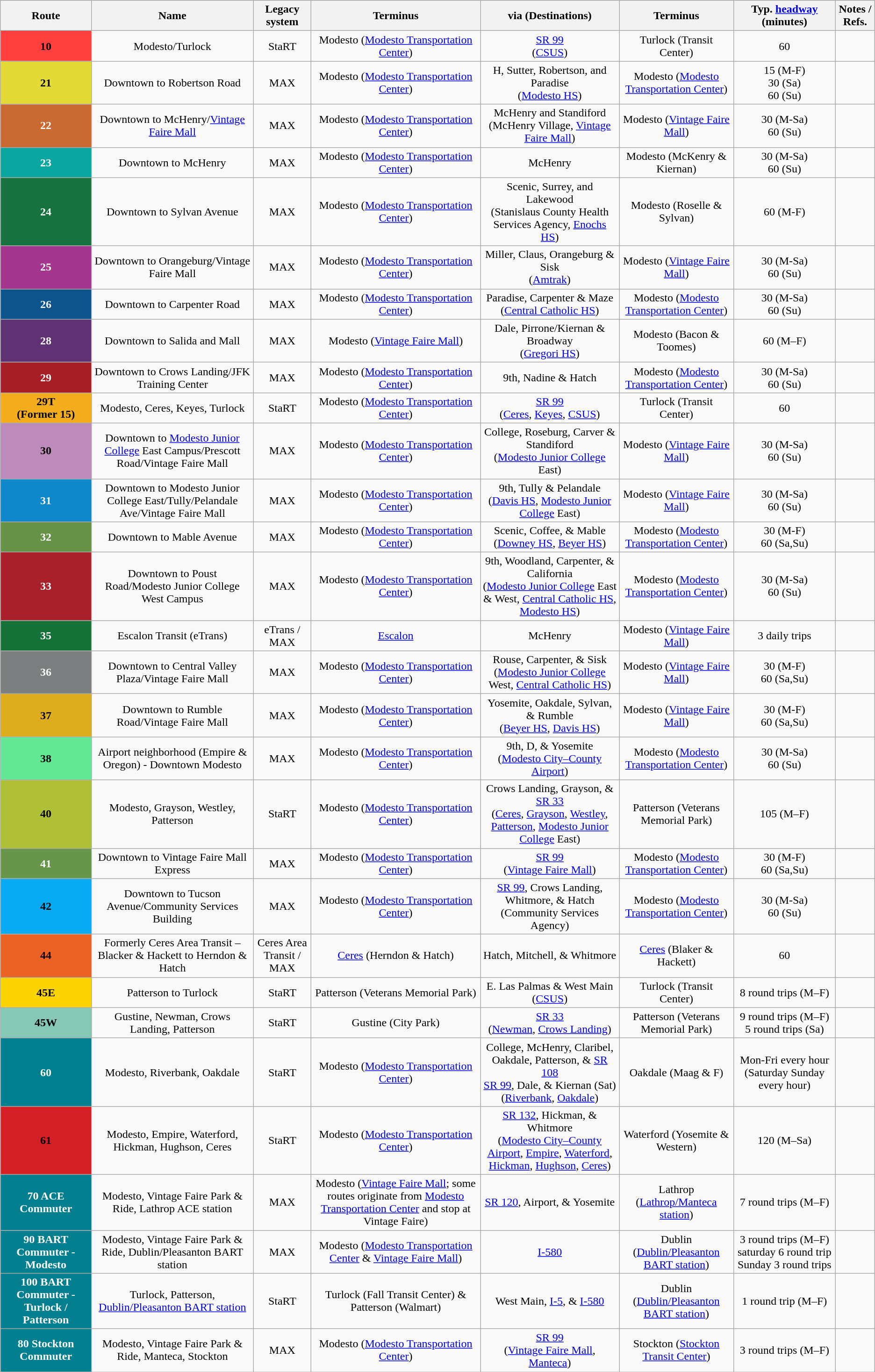<table class="wikitable sortable" style="font-size:100%;text-align:center;">
<tr>
<th>Route</th>
<th>Name</th>
<th>Legacy system</th>
<th>Terminus</th>
<th>via (Destinations)</th>
<th>Terminus</th>
<th>Typ. <a href='#'>headway</a> (minutes)</th>
<th class="unsortable">Notes / Refs.</th>
</tr>
<tr>
<th style="background:#ff403e;color:#000;">10</th>
<td>Modesto/Turlock</td>
<td>StaRT</td>
<td>Modesto (<a href='#'>Modesto Transportation Center</a>)</td>
<td><a href='#'>SR 99</a><br>(<a href='#'>CSUS</a>)</td>
<td>Turlock (Transit Center)</td>
<td>60</td>
<td></td>
</tr>
<tr>
<th style="background:#e3da38;color:#000;">21</th>
<td>Downtown to Robertson Road</td>
<td>MAX</td>
<td>Modesto (<a href='#'>Modesto Transportation Center</a>)</td>
<td>H, Sutter, Robertson, and Paradise<br>(<a href='#'>Modesto HS</a>)</td>
<td>Modesto (<a href='#'>Modesto Transportation Center</a>)</td>
<td>15 (M-F)<br>30 (Sa)<br>60 (Su)</td>
<td></td>
</tr>
<tr>
<th style="background:#c96a32;color:#fff;">22</th>
<td>Downtown to McHenry/<a href='#'>Vintage Faire Mall</a></td>
<td>MAX</td>
<td>Modesto (<a href='#'>Modesto Transportation Center</a>)</td>
<td>McHenry and Standiford<br>(McHenry Village, <a href='#'>Vintage Faire Mall</a>)</td>
<td>Modesto (<a href='#'>Vintage Faire Mall</a>)</td>
<td>30 (M-Sa)<br>60 (Su)</td>
<td></td>
</tr>
<tr>
<th style="background:#0ba6a0;color:#fff;">23</th>
<td>Downtown to McHenry</td>
<td>MAX</td>
<td>Modesto (<a href='#'>Modesto Transportation Center</a>)</td>
<td>McHenry</td>
<td>Modesto (McKenry & Kiernan)</td>
<td>30 (M-Sa)<br>60 (Su)</td>
<td></td>
</tr>
<tr>
<th style="background:#16723e;color:#fff;">24</th>
<td>Downtown to Sylvan Avenue</td>
<td>MAX</td>
<td>Modesto (<a href='#'>Modesto Transportation Center</a>)</td>
<td>Scenic, Surrey, and Lakewood<br>(Stanislaus County Health Services Agency, <a href='#'>Enochs HS</a>)</td>
<td>Modesto (Roselle & Sylvan)</td>
<td>60 (M-F)</td>
<td></td>
</tr>
<tr>
<th style="background:#a5368d;color:#fff;">25</th>
<td>Downtown to Orangeburg/Vintage Faire Mall</td>
<td>MAX</td>
<td>Modesto (<a href='#'>Modesto Transportation Center</a>)</td>
<td>Miller, Claus, Orangeburg & Sisk<br>(<a href='#'>Amtrak</a>)</td>
<td>Modesto (<a href='#'>Vintage Faire Mall</a>)</td>
<td>30 (M-Sa)<br>60 (Su)</td>
<td></td>
</tr>
<tr>
<th style="background:#0d548d;color:#fff;">26</th>
<td>Downtown to Carpenter Road</td>
<td>MAX</td>
<td>Modesto (<a href='#'>Modesto Transportation Center</a>)</td>
<td>Paradise, Carpenter & Maze<br>(<a href='#'>Central Catholic HS</a>)</td>
<td>Modesto (<a href='#'>Modesto Transportation Center</a>)</td>
<td>30 (M-Sa)<br>60 (Su)</td>
<td></td>
</tr>
<tr>
<th style="background:#5f3373;color:#fff;">28</th>
<td>Downtown to Salida and Mall</td>
<td>MAX</td>
<td>Modesto (<a href='#'>Vintage Faire Mall</a>)</td>
<td>Dale, Pirrone/Kiernan & Broadway<br>(<a href='#'>Gregori HS</a>)</td>
<td>Modesto (Bacon & Toomes)</td>
<td>60 (M–F)</td>
<td></td>
</tr>
<tr>
<th style="background:#a61e26;color:#fff;">29</th>
<td>Downtown to Crows Landing/JFK Training Center</td>
<td>MAX</td>
<td>Modesto (<a href='#'>Modesto Transportation Center</a>)</td>
<td>9th, Nadine & Hatch</td>
<td>Modesto (<a href='#'>Modesto Transportation Center</a>)</td>
<td>30 (M-Sa)<br>60 (Su)</td>
<td></td>
</tr>
<tr>
<th style="background:#f3ac1c;color:#000;">29T<br>(Former 15)</th>
<td>Modesto, Ceres, Keyes, Turlock</td>
<td>StaRT</td>
<td>Modesto (<a href='#'>Modesto Transportation Center</a>)</td>
<td><a href='#'>SR 99</a><br>(<a href='#'>Ceres</a>, <a href='#'>Keyes</a>, <a href='#'>CSUS</a>)</td>
<td>Turlock (Transit Center)</td>
<td>60</td>
<td></td>
</tr>
<tr>
<th style="background:#bc8bb9;color:#000;">30</th>
<td>Downtown to <a href='#'>Modesto Junior College</a> East Campus/Prescott Road/Vintage Faire Mall</td>
<td>MAX</td>
<td>Modesto (<a href='#'>Modesto Transportation Center</a>)</td>
<td>College, Roseburg, Carver & Standiford<br>(<a href='#'>Modesto Junior College</a> East)</td>
<td>Modesto (<a href='#'>Vintage Faire Mall</a>)</td>
<td>30 (M-Sa)<br>60 (Su)</td>
<td></td>
</tr>
<tr>
<th style="background:#0f87cb;color:#fff;">31</th>
<td>Downtown to Modesto Junior College East/Tully/Pelandale Ave/Vintage Faire Mall</td>
<td>MAX</td>
<td>Modesto (<a href='#'>Modesto Transportation Center</a>)</td>
<td>9th, Tully & Pelandale<br>(<a href='#'>Davis HS</a>, <a href='#'>Modesto Junior College</a> East)</td>
<td>Modesto (<a href='#'>Vintage Faire Mall</a>)</td>
<td>30 (M-Sa)<br>60 (Su)</td>
<td></td>
</tr>
<tr>
<th style="background:#679349;color:#fff;">32</th>
<td>Downtown to Mable Avenue</td>
<td>MAX</td>
<td>Modesto (<a href='#'>Modesto Transportation Center</a>)</td>
<td>Scenic, Coffee, & Mable<br>(<a href='#'>Downey HS</a>, <a href='#'>Beyer HS</a>)</td>
<td>Modesto (<a href='#'>Modesto Transportation Center</a>)</td>
<td>30 (M-F)<br>60 (Sa,Su)</td>
<td></td>
</tr>
<tr>
<th style="background:#a91f2a;color:#fff;">33</th>
<td>Downtown to Poust Road/Modesto Junior College West Campus</td>
<td>MAX</td>
<td>Modesto (<a href='#'>Modesto Transportation Center</a>)</td>
<td>9th, Woodland, Carpenter, & California<br>(<a href='#'>Modesto Junior College</a> East & West, <a href='#'>Central Catholic HS</a>, <a href='#'>Modesto HS</a>)</td>
<td>Modesto (<a href='#'>Modesto Transportation Center</a>)</td>
<td>30 (M-Sa)<br>60 (Su)</td>
<td></td>
</tr>
<tr>
<th style="background:#15733a;color:#fff;">35</th>
<td>Escalon Transit (eTrans)</td>
<td>eTrans / MAX</td>
<td><a href='#'>Escalon</a></td>
<td>McHenry</td>
<td>Modesto (<a href='#'>Vintage Faire Mall</a>)</td>
<td>3 daily trips</td>
<td></td>
</tr>
<tr>
<th style="background:#7c7f80;color:#fff;">36</th>
<td>Downtown to Central Valley Plaza/Vintage Faire Mall</td>
<td>MAX</td>
<td>Modesto (<a href='#'>Modesto Transportation Center</a>)</td>
<td>Rouse, Carpenter, & Sisk<br>(<a href='#'>Modesto Junior College</a> West, <a href='#'>Central Catholic HS</a>)</td>
<td>Modesto (<a href='#'>Vintage Faire Mall</a>)</td>
<td>30 (M-F)<br>60 (Sa,Su)</td>
<td></td>
</tr>
<tr>
<th style="background:#dead1e;color:#000;">37</th>
<td>Downtown to Rumble Road/Vintage Faire Mall</td>
<td>MAX</td>
<td>Modesto (<a href='#'>Modesto Transportation Center</a>)</td>
<td>Yosemite, Oakdale, Sylvan, & Rumble<br>(<a href='#'>Beyer HS</a>, <a href='#'>Davis HS</a>)</td>
<td>Modesto (<a href='#'>Vintage Faire Mall</a>)</td>
<td>30 (M-F)<br>60 (Sa,Su)</td>
<td></td>
</tr>
<tr>
<th style="background:#62e895;color:#000;">38</th>
<td>Airport neighborhood (Empire & Oregon) - Downtown Modesto</td>
<td>MAX</td>
<td>Modesto (<a href='#'>Modesto Transportation Center</a>)</td>
<td>9th, D, & Yosemite<br>(<a href='#'>Modesto City–County Airport</a>)</td>
<td>Modesto (<a href='#'>Modesto Transportation Center</a>)</td>
<td>30 (M-Sa)<br>60 (Su)</td>
<td></td>
</tr>
<tr>
<th style="background:#afc036;color:#000;">40</th>
<td>Modesto, Grayson, Westley, Patterson</td>
<td>StaRT</td>
<td>Modesto (<a href='#'>Modesto Transportation Center</a>)</td>
<td>Crows Landing, Grayson, & <a href='#'>SR 33</a><br>(<a href='#'>Ceres</a>, <a href='#'>Grayson</a>, <a href='#'>Westley</a>, <a href='#'>Patterson</a>, <a href='#'>Modesto Junior College</a> East)</td>
<td>Patterson (Veterans Memorial Park)</td>
<td>105 (M–F)</td>
<td></td>
</tr>
<tr>
<th style="background:#67964b;color:#fff;">41</th>
<td>Downtown to Vintage Faire Mall Express</td>
<td>MAX</td>
<td>Modesto (<a href='#'>Modesto Transportation Center</a>)</td>
<td><a href='#'>SR 99</a><br>(<a href='#'>Vintage Faire Mall</a>)</td>
<td>Modesto (<a href='#'>Modesto Transportation Center</a>)</td>
<td>30 (M-F)<br>60 (Sa,Su)</td>
<td></td>
</tr>
<tr>
<th style="background:#08aaf1;color:#000;">42</th>
<td>Downtown to Tucson Avenue/Community Services Building</td>
<td>MAX</td>
<td>Modesto (<a href='#'>Modesto Transportation Center</a>)</td>
<td><a href='#'>SR 99</a>, Crows Landing, Whitmore, & Hatch<br>(Community Services Agency)</td>
<td>Modesto (<a href='#'>Modesto Transportation Center</a>)</td>
<td>30 (M-Sa)<br>60 (Su)</td>
<td></td>
</tr>
<tr>
<th style="background:#eb6224;color:#00;">44</th>
<td>Formerly Ceres Area Transit – Blacker & Hackett to Herndon & Hatch</td>
<td>Ceres Area Transit / MAX</td>
<td><a href='#'>Ceres</a> (Herndon & Hatch)</td>
<td>Hatch, Mitchell, & Whitmore</td>
<td><a href='#'>Ceres</a> (Blaker & Hackett)</td>
<td>60</td>
<td></td>
</tr>
<tr>
<th style="background:#fbd402;color:#000;">45E</th>
<td>Patterson to Turlock</td>
<td>StaRT</td>
<td>Patterson (Veterans Memorial Park)</td>
<td>E. Las Palmas & West Main<br>(<a href='#'>CSUS</a>)</td>
<td>Turlock (Transit Center)</td>
<td>8 round trips (M–F)</td>
<td></td>
</tr>
<tr>
<th style="background:#86c7b6;color:#000;">45W</th>
<td>Gustine, Newman, Crows Landing, Patterson</td>
<td>StaRT</td>
<td>Gustine (City Park)</td>
<td><a href='#'>SR 33</a><br>(<a href='#'>Newman</a>, <a href='#'>Crows Landing</a>)</td>
<td>Patterson (Veterans Memorial Park)</td>
<td>9 round trips (M–F)<br>5 round trips (Sa)</td>
<td></td>
</tr>
<tr>
<th style="background:#00808f;color:#fff;">60</th>
<td>Modesto, Riverbank, Oakdale</td>
<td>StaRT</td>
<td>Modesto (<a href='#'>Modesto Transportation Center</a>)</td>
<td>College, McHenry, Claribel, Oakdale, Patterson, & <a href='#'>SR 108</a><br><a href='#'>SR 99</a>, Dale, & Kiernan (Sat)<br>(<a href='#'>Riverbank</a>, <a href='#'>Oakdale</a>)</td>
<td>Oakdale (Maag & F)</td>
<td>Mon-Fri every hour (Saturday Sunday every hour)</td>
<td></td>
</tr>
<tr>
<th style="background:#d32027;color:#000;">61</th>
<td>Modesto, Empire, Waterford, Hickman, Hughson, Ceres</td>
<td>StaRT</td>
<td>Modesto (<a href='#'>Modesto Transportation Center</a>)</td>
<td><a href='#'>SR 132</a>, Hickman, & Whitmore<br>(<a href='#'>Modesto City–County Airport</a>, <a href='#'>Empire</a>, <a href='#'>Waterford</a>, <a href='#'>Hickman</a>, <a href='#'>Hughson</a>, <a href='#'>Ceres</a>)</td>
<td>Waterford (Yosemite & Western)</td>
<td>120 (M–Sa)</td>
<td></td>
</tr>
<tr>
<th style="background:#037f8f;color:#fff;">70 ACE Commuter</th>
<td>Modesto, Vintage Faire Park & Ride, Lathrop ACE station</td>
<td>MAX</td>
<td>Modesto (<a href='#'>Vintage Faire Mall</a>; some routes originate from <a href='#'>Modesto Transportation Center</a> and stop at Vintage Faire)</td>
<td><a href='#'>SR 120</a>, Airport, & Yosemite</td>
<td>Lathrop (<a href='#'>Lathrop/Manteca station</a>)</td>
<td>7 round trips (M–F)</td>
<td></td>
</tr>
<tr>
<th style="background:#037f8f;color:#fff;">90 BART Commuter - Modesto</th>
<td>Modesto, Vintage Faire Park & Ride, Dublin/Pleasanton BART station</td>
<td>MAX</td>
<td>Modesto (<a href='#'>Modesto Transportation Center</a> & <a href='#'>Vintage Faire Mall</a>)</td>
<td><a href='#'>I-580</a></td>
<td>Dublin (<a href='#'>Dublin/Pleasanton BART station</a>)</td>
<td>3 round trips (M–F)  saturday 6 round trip Sunday 3 round trips</td>
<td></td>
</tr>
<tr>
<th style="background:#037f8f;color:#fff;">100 BART Commuter - Turlock / Patterson</th>
<td>Turlock, Patterson, <a href='#'>Dublin/Pleasanton BART station</a></td>
<td>StaRT</td>
<td>Turlock (Fall Transit Center) & Patterson (Walmart)</td>
<td>West Main, <a href='#'>I-5</a>, & <a href='#'>I-580</a></td>
<td>Dublin (<a href='#'>Dublin/Pleasanton BART station</a>)</td>
<td>1 round trip (M–F)</td>
<td></td>
</tr>
<tr>
<th style="background:#037f8f;color:#fff;">80 Stockton Commuter</th>
<td>Modesto, Vintage Faire Park & Ride, Manteca, Stockton</td>
<td>MAX</td>
<td>Modesto (<a href='#'>Modesto Transportation Center</a>)</td>
<td><a href='#'>SR 99</a><br>(<a href='#'>Vintage Faire Mall</a>, <a href='#'>Manteca</a>)</td>
<td>Stockton (<a href='#'>Stockton Transit Center</a>)</td>
<td>3 round trips (M–F)</td>
<td></td>
</tr>
</table>
